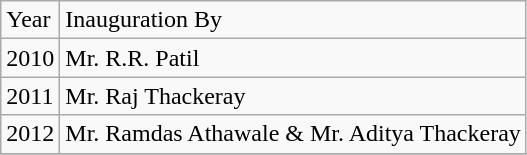<table class="wikitable">
<tr>
<td>Year</td>
<td>Inauguration By</td>
</tr>
<tr>
<td>2010</td>
<td>Mr. R.R. Patil</td>
</tr>
<tr>
<td>2011</td>
<td>Mr. Raj Thackeray</td>
</tr>
<tr>
<td>2012</td>
<td>Mr. Ramdas Athawale & Mr. Aditya Thackeray</td>
</tr>
<tr>
</tr>
</table>
